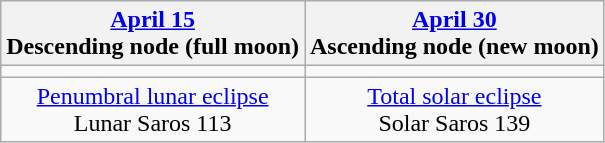<table class="wikitable">
<tr>
<th><a href='#'>April 15</a><br>Descending node (full moon)<br></th>
<th><a href='#'>April 30</a><br>Ascending node (new moon)<br></th>
</tr>
<tr>
<td></td>
<td></td>
</tr>
<tr align=center>
<td><a href='#'>Penumbral lunar eclipse</a><br>Lunar Saros 113</td>
<td><a href='#'>Total solar eclipse</a><br>Solar Saros 139</td>
</tr>
</table>
